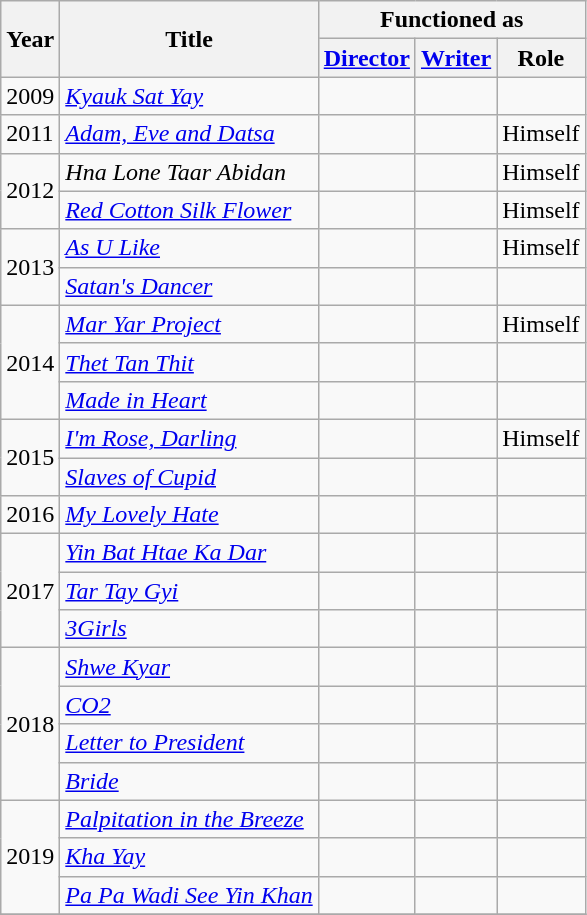<table class="wikitable">
<tr>
<th rowspan="2">Year</th>
<th rowspan="2">Title</th>
<th colspan="5">Functioned as</th>
</tr>
<tr>
<th><a href='#'>Director</a></th>
<th><a href='#'>Writer</a></th>
<th>Role</th>
</tr>
<tr>
<td>2009</td>
<td><em><a href='#'>Kyauk Sat Yay</a></em></td>
<td></td>
<td></td>
<td></td>
</tr>
<tr>
<td>2011</td>
<td><em><a href='#'>Adam, Eve and Datsa</a></em></td>
<td></td>
<td></td>
<td>Himself</td>
</tr>
<tr>
<td rowspan=2>2012</td>
<td><em>Hna Lone Taar Abidan</em></td>
<td></td>
<td></td>
<td>Himself</td>
</tr>
<tr>
<td><em><a href='#'>Red Cotton Silk Flower</a></em></td>
<td></td>
<td></td>
<td>Himself</td>
</tr>
<tr>
<td rowspan=2>2013</td>
<td><em><a href='#'>As U Like</a></em></td>
<td></td>
<td></td>
<td>Himself</td>
</tr>
<tr>
<td><em><a href='#'>Satan's Dancer</a></em></td>
<td></td>
<td></td>
<td></td>
</tr>
<tr>
<td rowspan=3>2014</td>
<td><em><a href='#'>Mar Yar Project</a></em></td>
<td></td>
<td></td>
<td>Himself</td>
</tr>
<tr>
<td><em><a href='#'>Thet Tan Thit</a></em></td>
<td></td>
<td></td>
<td></td>
</tr>
<tr>
<td><em><a href='#'>Made in Heart</a></em></td>
<td></td>
<td></td>
<td></td>
</tr>
<tr>
<td rowspan=2>2015</td>
<td><em><a href='#'>I'm Rose, Darling</a></em></td>
<td></td>
<td></td>
<td>Himself</td>
</tr>
<tr>
<td><em><a href='#'>Slaves of Cupid</a></em></td>
<td></td>
<td></td>
<td></td>
</tr>
<tr>
<td>2016</td>
<td><em><a href='#'>My Lovely Hate</a></em></td>
<td></td>
<td></td>
<td></td>
</tr>
<tr>
<td rowspan=3>2017</td>
<td><em><a href='#'>Yin Bat Htae Ka Dar</a></em></td>
<td></td>
<td></td>
<td></td>
</tr>
<tr>
<td><em><a href='#'>Tar Tay Gyi</a></em></td>
<td></td>
<td></td>
<td></td>
</tr>
<tr>
<td><em><a href='#'>3Girls</a></em></td>
<td></td>
<td></td>
<td></td>
</tr>
<tr>
<td rowspan=4>2018</td>
<td><em><a href='#'>Shwe Kyar</a></em></td>
<td></td>
<td></td>
<td></td>
</tr>
<tr>
<td><em><a href='#'>CO2</a></em></td>
<td></td>
<td></td>
<td></td>
</tr>
<tr>
<td><em><a href='#'>Letter to President</a></em></td>
<td></td>
<td></td>
<td></td>
</tr>
<tr>
<td><em><a href='#'>Bride</a></em></td>
<td></td>
<td></td>
<td></td>
</tr>
<tr>
<td rowspan=3>2019</td>
<td><em><a href='#'>Palpitation in the Breeze</a></em></td>
<td></td>
<td></td>
<td></td>
</tr>
<tr>
<td><em><a href='#'>Kha Yay</a></em></td>
<td></td>
<td></td>
<td></td>
</tr>
<tr>
<td><em><a href='#'>Pa Pa Wadi See Yin Khan</a></em></td>
<td></td>
<td></td>
<td></td>
</tr>
<tr>
</tr>
</table>
